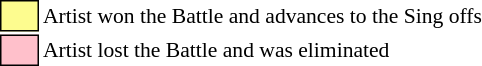<table class="toccolours" style="font-size: 90%; white-space: nowrap;">
<tr>
<td style="background-color:#FDFC8F; border: 1px solid black">      </td>
<td>Artist won the Battle and advances to the Sing offs</td>
</tr>
<tr>
<td style="background-color:pink; border: 1px solid black">      </td>
<td>Artist lost the Battle and was eliminated</td>
</tr>
<tr>
</tr>
</table>
